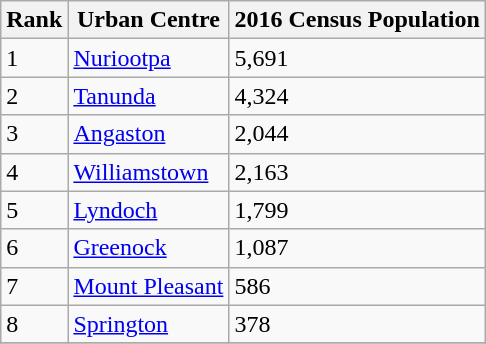<table class="wikitable">
<tr>
<th bgcolor="#c0c0c0"><strong>Rank</strong></th>
<th bgcolor="#c0c0c0"><strong>Urban Centre</strong></th>
<th bgcolor="#c0c0c0"><strong>2016 Census Population</strong></th>
</tr>
<tr>
<td>1</td>
<td><a href='#'>Nuriootpa</a></td>
<td>5,691</td>
</tr>
<tr>
<td>2</td>
<td><a href='#'>Tanunda</a></td>
<td>4,324</td>
</tr>
<tr>
<td>3</td>
<td><a href='#'>Angaston</a></td>
<td>2,044</td>
</tr>
<tr>
<td>4</td>
<td><a href='#'>Williamstown</a></td>
<td>2,163</td>
</tr>
<tr>
<td>5</td>
<td><a href='#'>Lyndoch</a></td>
<td>1,799</td>
</tr>
<tr>
<td>6</td>
<td><a href='#'>Greenock</a></td>
<td>1,087</td>
</tr>
<tr>
<td>7</td>
<td><a href='#'>Mount Pleasant</a></td>
<td>586</td>
</tr>
<tr>
<td>8</td>
<td><a href='#'>Springton</a></td>
<td>378</td>
</tr>
<tr>
</tr>
</table>
